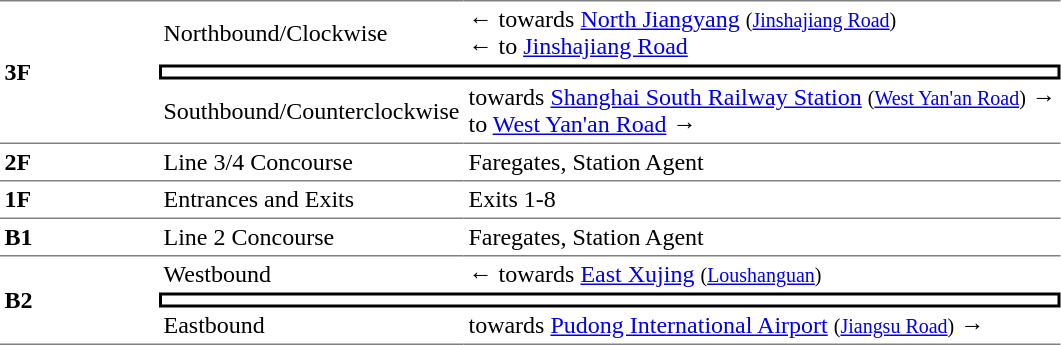<table cellspacing=0 cellpadding=3>
<tr>
<td style="border-top:solid 1px gray;border-bottom:solid 1px gray;" rowspan=3 width=100><strong>3F</strong></td>
<td style="border-top:solid 1px gray;">Northbound/Clockwise</td>
<td style="border-top:solid 1px gray;">←  towards <a href='#'>North Jiangyang</a> <small>(<a href='#'>Jinshajiang Road</a>)</small><br>←  to <a href='#'>Jinshajiang Road</a></td>
</tr>
<tr>
<td style="border-top:solid 2px black;border-right:solid 2px black;border-left:solid 2px black;border-bottom:solid 2px black;" colspan=2></td>
</tr>
<tr>
<td style="border-bottom:solid 1px gray;">Southbound/Counterclockwise</td>
<td style="border-bottom:solid 1px gray;">  towards <a href='#'>Shanghai South Railway Station</a> <small>(<a href='#'>West Yan'an Road</a>)</small> →<br>  to <a href='#'>West Yan'an Road</a> →</td>
</tr>
<tr>
<td style="border-bottom:solid 1px gray;"><strong>2F</strong></td>
<td style="border-bottom:solid 1px gray;">Line 3/4 Concourse</td>
<td style="border-bottom:solid 1px gray;">Faregates, Station Agent</td>
</tr>
<tr>
<td style="border-bottom:solid 1px gray;"><strong>1F</strong></td>
<td style="border-bottom:solid 1px gray;">Entrances and Exits</td>
<td style="border-bottom:solid 1px gray;">Exits 1-8</td>
</tr>
<tr>
<td style="border-bottom:solid 1px gray;"><strong>B1</strong></td>
<td style="border-bottom:solid 1px gray;">Line 2 Concourse</td>
<td style="border-bottom:solid 1px gray;">Faregates, Station Agent</td>
</tr>
<tr>
<td style="border-bottom:solid 1px gray;" rowspan=3><strong>B2</strong></td>
<td>Westbound</td>
<td>←  towards <a href='#'>East Xujing</a> <small>(<a href='#'>Loushanguan</a>)</small></td>
</tr>
<tr>
<td style="border-top:solid 2px black;border-right:solid 2px black;border-left:solid 2px black;border-bottom:solid 2px black;" colspan=3></td>
</tr>
<tr>
<td style="border-bottom:solid 1px gray;">Eastbound</td>
<td style="border-bottom:solid 1px gray;">  towards <a href='#'>Pudong International Airport</a> <small>(<a href='#'>Jiangsu Road</a>)</small> →</td>
</tr>
</table>
